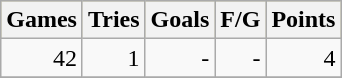<table class="wikitable">
<tr bgcolor=#bdb76b>
<th>Games</th>
<th>Tries</th>
<th>Goals</th>
<th>F/G</th>
<th>Points</th>
</tr>
<tr>
<td align=right>42</td>
<td align=right>1</td>
<td align=right>-</td>
<td align=right>-</td>
<td align=right>4</td>
</tr>
<tr>
</tr>
</table>
